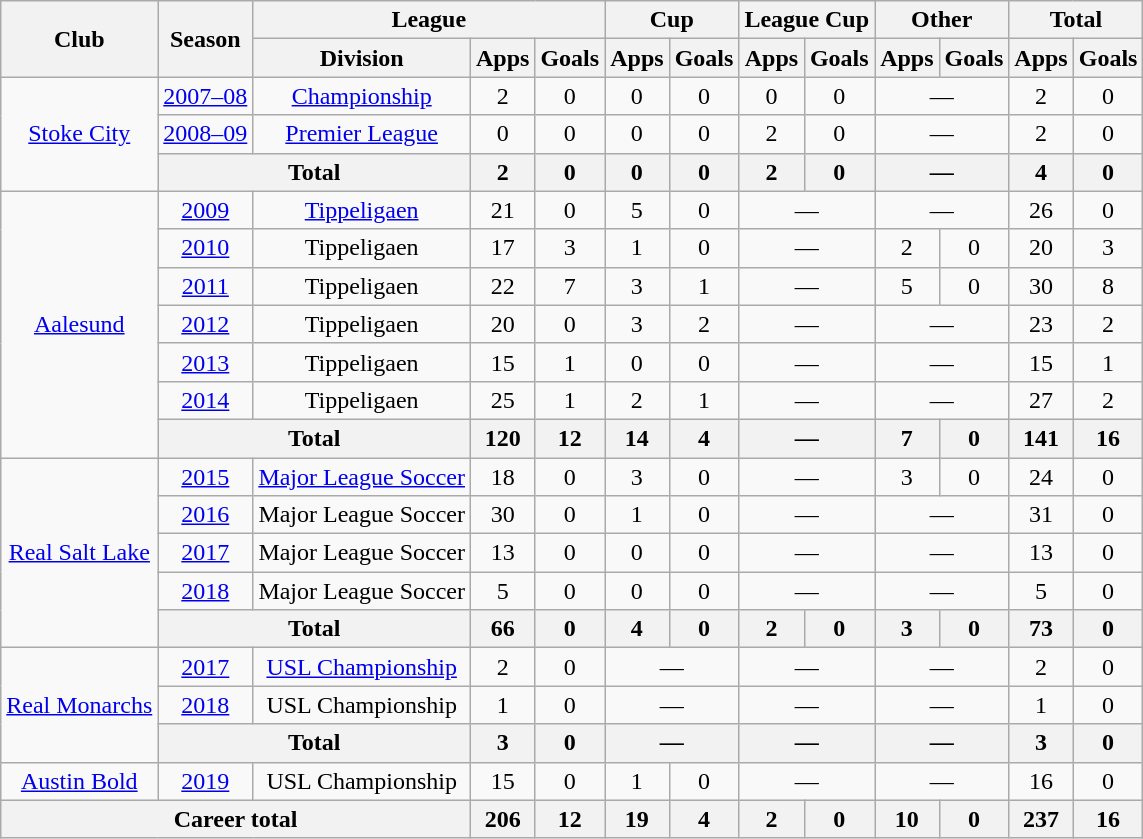<table class="wikitable" style="text-align: center;">
<tr>
<th rowspan="2">Club</th>
<th rowspan="2">Season</th>
<th colspan="3">League</th>
<th colspan="2">Cup</th>
<th colspan="2">League Cup</th>
<th colspan="2">Other</th>
<th colspan="2">Total</th>
</tr>
<tr>
<th>Division</th>
<th>Apps</th>
<th>Goals</th>
<th>Apps</th>
<th>Goals</th>
<th>Apps</th>
<th>Goals</th>
<th>Apps</th>
<th>Goals</th>
<th>Apps</th>
<th>Goals</th>
</tr>
<tr>
<td rowspan=3><a href='#'>Stoke City</a></td>
<td><a href='#'>2007–08</a></td>
<td><a href='#'>Championship</a></td>
<td>2</td>
<td>0</td>
<td>0</td>
<td>0</td>
<td>0</td>
<td>0</td>
<td colspan="2">—</td>
<td>2</td>
<td>0</td>
</tr>
<tr>
<td><a href='#'>2008–09</a></td>
<td><a href='#'>Premier League</a></td>
<td>0</td>
<td>0</td>
<td>0</td>
<td>0</td>
<td>2</td>
<td>0</td>
<td colspan="2">—</td>
<td>2</td>
<td>0</td>
</tr>
<tr>
<th colspan=2>Total</th>
<th>2</th>
<th>0</th>
<th>0</th>
<th>0</th>
<th>2</th>
<th>0</th>
<th colspan="2">—</th>
<th>4</th>
<th>0</th>
</tr>
<tr>
<td rowspan=7><a href='#'>Aalesund</a></td>
<td><a href='#'>2009</a></td>
<td><a href='#'>Tippeligaen</a></td>
<td>21</td>
<td>0</td>
<td>5</td>
<td>0</td>
<td colspan="2">—</td>
<td colspan="2">—</td>
<td>26</td>
<td>0</td>
</tr>
<tr>
<td><a href='#'>2010</a></td>
<td>Tippeligaen</td>
<td>17</td>
<td>3</td>
<td>1</td>
<td>0</td>
<td colspan="2">—</td>
<td>2</td>
<td>0</td>
<td>20</td>
<td>3</td>
</tr>
<tr>
<td><a href='#'>2011</a></td>
<td>Tippeligaen</td>
<td>22</td>
<td>7</td>
<td>3</td>
<td>1</td>
<td colspan="2">—</td>
<td>5</td>
<td>0</td>
<td>30</td>
<td>8</td>
</tr>
<tr>
<td><a href='#'>2012</a></td>
<td>Tippeligaen</td>
<td>20</td>
<td>0</td>
<td>3</td>
<td>2</td>
<td colspan="2">—</td>
<td colspan="2">—</td>
<td>23</td>
<td>2</td>
</tr>
<tr>
<td><a href='#'>2013</a></td>
<td>Tippeligaen</td>
<td>15</td>
<td>1</td>
<td>0</td>
<td>0</td>
<td colspan="2">—</td>
<td colspan="2">—</td>
<td>15</td>
<td>1</td>
</tr>
<tr>
<td><a href='#'>2014</a></td>
<td>Tippeligaen</td>
<td>25</td>
<td>1</td>
<td>2</td>
<td>1</td>
<td colspan="2">—</td>
<td colspan="2">—</td>
<td>27</td>
<td>2</td>
</tr>
<tr>
<th colspan=2>Total</th>
<th>120</th>
<th>12</th>
<th>14</th>
<th>4</th>
<th colspan="2">—</th>
<th>7</th>
<th>0</th>
<th>141</th>
<th>16</th>
</tr>
<tr>
<td rowspan=5><a href='#'>Real Salt Lake</a></td>
<td><a href='#'>2015</a></td>
<td><a href='#'>Major League Soccer</a></td>
<td>18</td>
<td>0</td>
<td>3</td>
<td>0</td>
<td colspan="2">—</td>
<td>3</td>
<td>0</td>
<td>24</td>
<td>0</td>
</tr>
<tr>
<td><a href='#'>2016</a></td>
<td>Major League Soccer</td>
<td>30</td>
<td>0</td>
<td>1</td>
<td>0</td>
<td colspan="2">—</td>
<td colspan="2">—</td>
<td>31</td>
<td>0</td>
</tr>
<tr>
<td><a href='#'>2017</a></td>
<td>Major League Soccer</td>
<td>13</td>
<td>0</td>
<td>0</td>
<td>0</td>
<td colspan="2">—</td>
<td colspan="2">—</td>
<td>13</td>
<td>0</td>
</tr>
<tr>
<td><a href='#'>2018</a></td>
<td>Major League Soccer</td>
<td>5</td>
<td>0</td>
<td>0</td>
<td>0</td>
<td colspan="2">—</td>
<td colspan="2">—</td>
<td>5</td>
<td>0</td>
</tr>
<tr>
<th colspan=2>Total</th>
<th>66</th>
<th>0</th>
<th>4</th>
<th>0</th>
<th>2</th>
<th>0</th>
<th>3</th>
<th>0</th>
<th>73</th>
<th>0</th>
</tr>
<tr>
<td rowspan=3><a href='#'>Real Monarchs</a></td>
<td><a href='#'>2017</a></td>
<td><a href='#'>USL Championship</a></td>
<td>2</td>
<td>0</td>
<td colspan="2">—</td>
<td colspan="2">—</td>
<td colspan="2">—</td>
<td>2</td>
<td>0</td>
</tr>
<tr>
<td><a href='#'>2018</a></td>
<td>USL Championship</td>
<td>1</td>
<td>0</td>
<td colspan="2">—</td>
<td colspan="2">—</td>
<td colspan="2">—</td>
<td>1</td>
<td>0</td>
</tr>
<tr>
<th colspan=2>Total</th>
<th>3</th>
<th>0</th>
<th colspan="2">—</th>
<th colspan="2">—</th>
<th colspan="2">—</th>
<th>3</th>
<th>0</th>
</tr>
<tr>
<td><a href='#'>Austin Bold</a></td>
<td><a href='#'>2019</a></td>
<td>USL Championship</td>
<td>15</td>
<td>0</td>
<td>1</td>
<td>0</td>
<td colspan="2">—</td>
<td colspan="2">—</td>
<td>16</td>
<td>0</td>
</tr>
<tr>
<th colspan="3">Career total</th>
<th>206</th>
<th>12</th>
<th>19</th>
<th>4</th>
<th>2</th>
<th>0</th>
<th>10</th>
<th>0</th>
<th>237</th>
<th>16</th>
</tr>
</table>
